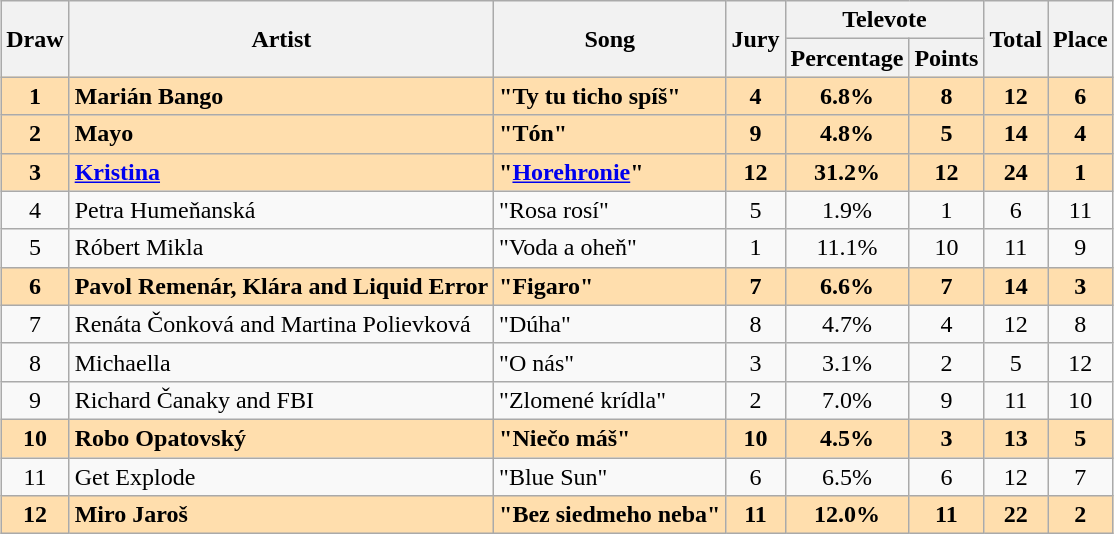<table class="sortable wikitable" style="margin: 1em auto 1em auto; text-align:center;">
<tr>
<th rowspan="2">Draw</th>
<th rowspan="2">Artist</th>
<th rowspan="2">Song</th>
<th rowspan="2">Jury</th>
<th colspan="2">Televote</th>
<th rowspan="2">Total</th>
<th rowspan="2">Place</th>
</tr>
<tr>
<th>Percentage</th>
<th>Points</th>
</tr>
<tr style="font-weight:bold; background:navajowhite">
<td>1</td>
<td align="left">Marián Bango</td>
<td align="left">"Ty tu ticho spíš"</td>
<td>4</td>
<td>6.8%</td>
<td>8</td>
<td>12</td>
<td>6</td>
</tr>
<tr style="font-weight:bold; background:navajowhite">
<td>2</td>
<td align="left">Mayo</td>
<td align="left">"Tón"</td>
<td>9</td>
<td>4.8%</td>
<td>5</td>
<td>14</td>
<td>4</td>
</tr>
<tr style="font-weight:bold; background:navajowhite">
<td>3</td>
<td align="left"><a href='#'>Kristina</a></td>
<td align="left">"<a href='#'>Horehronie</a>"</td>
<td>12</td>
<td>31.2%</td>
<td>12</td>
<td>24</td>
<td>1</td>
</tr>
<tr>
<td>4</td>
<td align="left">Petra Humeňanská</td>
<td align="left">"Rosa rosí"</td>
<td>5</td>
<td>1.9%</td>
<td>1</td>
<td>6</td>
<td>11</td>
</tr>
<tr>
<td>5</td>
<td align="left">Róbert Mikla</td>
<td align="left">"Voda a oheň"</td>
<td>1</td>
<td>11.1%</td>
<td>10</td>
<td>11</td>
<td>9</td>
</tr>
<tr style="font-weight:bold; background:navajowhite">
<td>6</td>
<td align="left">Pavol Remenár, Klára and Liquid Error</td>
<td align="left">"Figaro"</td>
<td>7</td>
<td>6.6%</td>
<td>7</td>
<td>14</td>
<td>3</td>
</tr>
<tr>
<td>7</td>
<td align="left">Renáta Čonková and Martina Polievková</td>
<td align="left">"Dúha"</td>
<td>8</td>
<td>4.7%</td>
<td>4</td>
<td>12</td>
<td>8</td>
</tr>
<tr>
<td>8</td>
<td align="left">Michaella</td>
<td align="left">"O nás"</td>
<td>3</td>
<td>3.1%</td>
<td>2</td>
<td>5</td>
<td>12</td>
</tr>
<tr>
<td>9</td>
<td align="left">Richard Čanaky and FBI</td>
<td align="left">"Zlomené krídla"</td>
<td>2</td>
<td>7.0%</td>
<td>9</td>
<td>11</td>
<td>10</td>
</tr>
<tr style="font-weight:bold; background:navajowhite">
<td>10</td>
<td align="left">Robo Opatovský</td>
<td align="left">"Niečo máš"</td>
<td>10</td>
<td>4.5%</td>
<td>3</td>
<td>13</td>
<td>5</td>
</tr>
<tr>
<td>11</td>
<td align="left">Get Explode</td>
<td align="left">"Blue Sun"</td>
<td>6</td>
<td>6.5%</td>
<td>6</td>
<td>12</td>
<td>7</td>
</tr>
<tr style="font-weight:bold; background:navajowhite">
<td>12</td>
<td align="left">Miro Jaroš</td>
<td align="left">"Bez siedmeho neba"</td>
<td>11</td>
<td>12.0%</td>
<td>11</td>
<td>22</td>
<td>2</td>
</tr>
</table>
